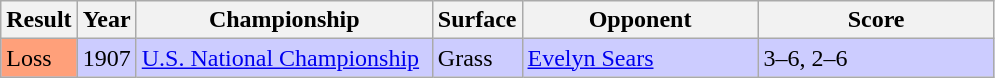<table class='sortable wikitable'>
<tr>
<th style="width:40px">Result</th>
<th style="width:30px">Year</th>
<th style="width:190px">Championship</th>
<th style="width:50px">Surface</th>
<th style="width:150px">Opponent</th>
<th style="width:150px" class="unsortable">Score</th>
</tr>
<tr style="background:#ccf;">
<td style="background:#ffa07a;">Loss</td>
<td>1907</td>
<td><a href='#'>U.S. National Championship</a></td>
<td>Grass</td>
<td> <a href='#'>Evelyn Sears</a></td>
<td>3–6, 2–6</td>
</tr>
</table>
